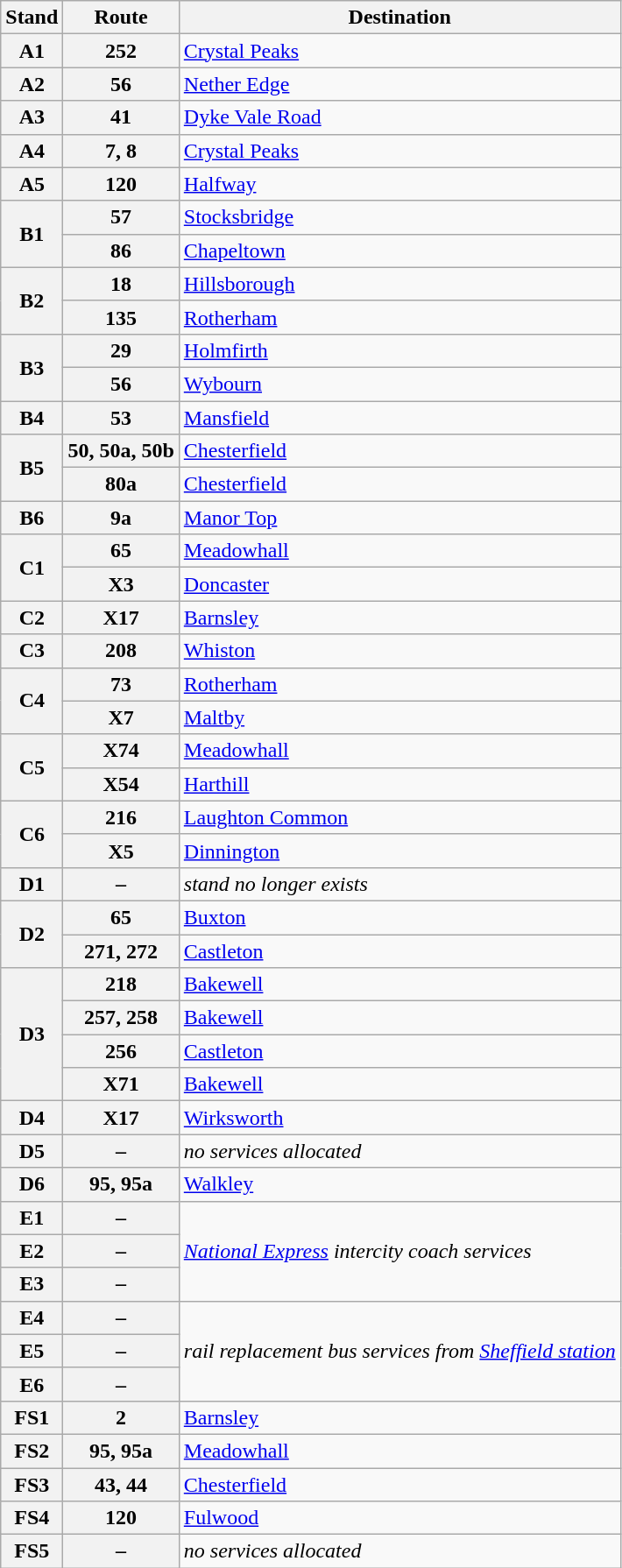<table class="wikitable">
<tr>
<th><strong>Stand</strong></th>
<th><strong>Route</strong></th>
<th><strong>Destination</strong></th>
</tr>
<tr>
<th>A1</th>
<th>252</th>
<td><a href='#'>Crystal Peaks</a>    </td>
</tr>
<tr>
<th>A2</th>
<th>56</th>
<td><a href='#'>Nether Edge</a>  </td>
</tr>
<tr>
<th>A3</th>
<th>41</th>
<td><a href='#'>Dyke Vale Road</a>  </td>
</tr>
<tr>
<th>A4</th>
<th>7, 8</th>
<td><a href='#'>Crystal Peaks</a>    </td>
</tr>
<tr>
<th>A5</th>
<th>120</th>
<td><a href='#'>Halfway</a>   </td>
</tr>
<tr>
<th rowspan="2">B1</th>
<th>57</th>
<td><a href='#'>Stocksbridge</a>  </td>
</tr>
<tr>
<th>86</th>
<td><a href='#'>Chapeltown</a>   </td>
</tr>
<tr>
<th rowspan="2">B2</th>
<th>18</th>
<td><a href='#'>Hillsborough</a>    </td>
</tr>
<tr>
<th>135</th>
<td><a href='#'>Rotherham</a>     </td>
</tr>
<tr>
<th rowspan="2">B3</th>
<th>29</th>
<td><a href='#'>Holmfirth</a>  </td>
</tr>
<tr>
<th>56</th>
<td><a href='#'>Wybourn</a>  </td>
</tr>
<tr>
<th>B4</th>
<th>53</th>
<td><a href='#'>Mansfield</a>    </td>
</tr>
<tr>
<th rowspan="2">B5</th>
<th>50, 50a, 50b</th>
<td><a href='#'>Chesterfield</a>   </td>
</tr>
<tr>
<th>80a</th>
<td><a href='#'>Chesterfield</a>   </td>
</tr>
<tr>
<th>B6</th>
<th>9a</th>
<td><a href='#'>Manor Top</a>    </td>
</tr>
<tr>
<th rowspan="2">C1</th>
<th>65</th>
<td><a href='#'>Meadowhall</a>     </td>
</tr>
<tr>
<th>X3</th>
<td><a href='#'>Doncaster</a>    </td>
</tr>
<tr>
<th>C2</th>
<th>X17</th>
<td><a href='#'>Barnsley</a>    </td>
</tr>
<tr>
<th>C3</th>
<th>208</th>
<td><a href='#'>Whiston</a>  </td>
</tr>
<tr>
<th rowspan= "2">C4</th>
<th>73</th>
<td><a href='#'>Rotherham</a>     </td>
</tr>
<tr>
<th>X7</th>
<td><a href='#'>Maltby</a>    </td>
</tr>
<tr>
<th rowspan="2">C5</th>
<th>X74</th>
<td><a href='#'>Meadowhall</a>     </td>
</tr>
<tr>
<th>X54</th>
<td><a href='#'>Harthill</a>  </td>
</tr>
<tr>
<th rowspan="2">C6</th>
<th>216</th>
<td><a href='#'>Laughton Common</a>  </td>
</tr>
<tr>
<th>X5</th>
<td><a href='#'>Dinnington</a>   </td>
</tr>
<tr>
<th>D1</th>
<th>–</th>
<td><em>stand no longer exists</em></td>
</tr>
<tr>
<th rowspan="2">D2</th>
<th>65</th>
<td><a href='#'>Buxton</a>    </td>
</tr>
<tr>
<th>271, 272</th>
<td><a href='#'>Castleton</a>  </td>
</tr>
<tr>
<th rowspan="4">D3</th>
<th>218</th>
<td><a href='#'>Bakewell</a>  </td>
</tr>
<tr>
<th>257, 258</th>
<td><a href='#'>Bakewell</a>  </td>
</tr>
<tr>
<th>256</th>
<td><a href='#'>Castleton</a>  </td>
</tr>
<tr>
<th>X71</th>
<td><a href='#'>Bakewell</a>  </td>
</tr>
<tr>
<th>D4</th>
<th>X17</th>
<td><a href='#'>Wirksworth</a>   </td>
</tr>
<tr>
<th>D5</th>
<th>–</th>
<td><em>no services allocated</em></td>
</tr>
<tr>
<th>D6</th>
<th>95, 95a</th>
<td><a href='#'>Walkley</a>  </td>
</tr>
<tr>
<th>E1</th>
<th>–</th>
<td rowspan="3"><em><a href='#'>National Express</a> intercity coach services</em></td>
</tr>
<tr>
<th>E2</th>
<th>–</th>
</tr>
<tr>
<th>E3</th>
<th>–</th>
</tr>
<tr>
<th>E4</th>
<th>–</th>
<td rowspan="3"><em>rail replacement bus services from <a href='#'>Sheffield station</a>  </em></td>
</tr>
<tr>
<th>E5</th>
<th>–</th>
</tr>
<tr>
<th>E6</th>
<th>–</th>
</tr>
<tr>
<th>FS1</th>
<th>2</th>
<td><a href='#'>Barnsley</a>    </td>
</tr>
<tr>
<th>FS2</th>
<th>95, 95a</th>
<td><a href='#'>Meadowhall</a>     </td>
</tr>
<tr>
<th>FS3</th>
<th>43, 44</th>
<td><a href='#'>Chesterfield</a>   </td>
</tr>
<tr>
<th>FS4</th>
<th>120</th>
<td><a href='#'>Fulwood</a>  </td>
</tr>
<tr>
<th>FS5</th>
<th>–</th>
<td><em>no services allocated</em></td>
</tr>
</table>
